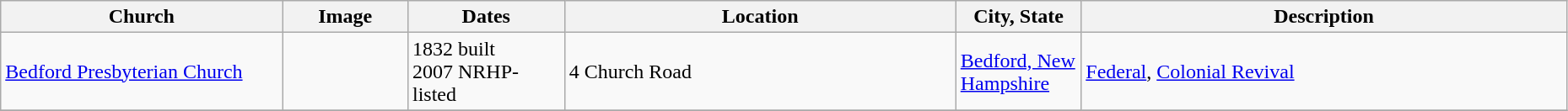<table class="wikitable sortable" style="width:98%">
<tr>
<th width = 18%><strong>Church</strong></th>
<th width = 8% class="unsortable"><strong>Image</strong></th>
<th width = 10%><strong>Dates</strong></th>
<th width = 25%><strong>Location</strong></th>
<th width = 8%><strong>City, State</strong></th>
<th class="unsortable"><strong>Description</strong></th>
</tr>
<tr>
<td><a href='#'>Bedford Presbyterian Church</a></td>
<td></td>
<td>1832 built<br>2007 NRHP-listed</td>
<td>4 Church Road<br><small></small></td>
<td><a href='#'>Bedford, New Hampshire</a></td>
<td><a href='#'>Federal</a>, <a href='#'>Colonial Revival</a></td>
</tr>
<tr>
</tr>
</table>
